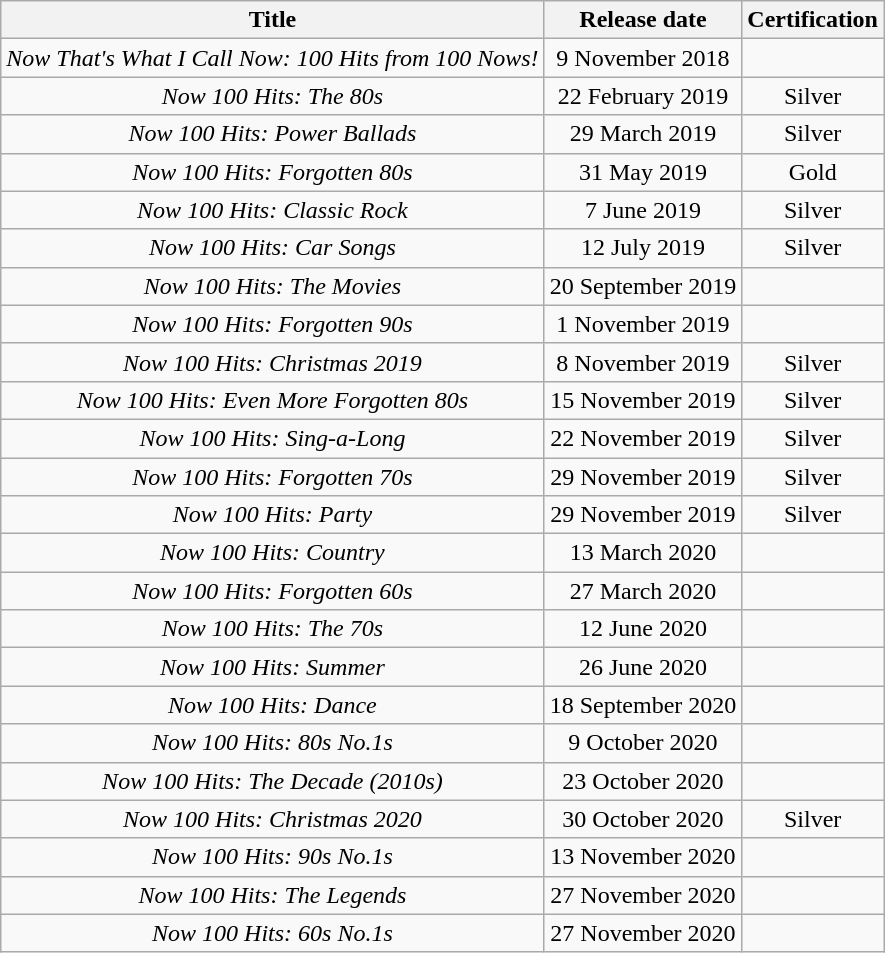<table class="wikitable plainrowheaders" style="text-align:center;">
<tr>
<th>Title</th>
<th>Release date</th>
<th>Certification</th>
</tr>
<tr>
<td><em>Now That's What I Call Now: 100 Hits from 100 Nows!</em></td>
<td>9 November 2018</td>
<td></td>
</tr>
<tr>
<td><em>Now 100 Hits: The 80s</em></td>
<td>22 February 2019</td>
<td>Silver</td>
</tr>
<tr>
<td><em>Now 100 Hits: Power Ballads</em></td>
<td>29 March 2019</td>
<td>Silver</td>
</tr>
<tr>
<td><em>Now 100 Hits: Forgotten 80s</em></td>
<td>31 May 2019</td>
<td>Gold</td>
</tr>
<tr>
<td><em>Now 100 Hits: Classic Rock</em></td>
<td>7 June 2019</td>
<td>Silver</td>
</tr>
<tr>
<td><em>Now 100 Hits: Car Songs</em></td>
<td>12 July 2019</td>
<td>Silver</td>
</tr>
<tr>
<td><em>Now 100 Hits: The Movies</em></td>
<td>20 September 2019</td>
<td></td>
</tr>
<tr>
<td><em>Now 100 Hits: Forgotten 90s</em></td>
<td>1 November 2019</td>
<td></td>
</tr>
<tr>
<td><em>Now 100 Hits: Christmas 2019</em></td>
<td>8 November 2019</td>
<td>Silver</td>
</tr>
<tr>
<td><em>Now 100 Hits: Even More Forgotten 80s</em></td>
<td>15 November 2019</td>
<td>Silver</td>
</tr>
<tr>
<td><em>Now 100 Hits: Sing-a-Long</em></td>
<td>22 November 2019</td>
<td>Silver</td>
</tr>
<tr>
<td><em>Now 100 Hits: Forgotten 70s</em></td>
<td>29 November 2019</td>
<td>Silver</td>
</tr>
<tr>
<td><em>Now 100 Hits: Party</em></td>
<td>29 November 2019</td>
<td>Silver</td>
</tr>
<tr>
<td><em>Now 100 Hits: Country</em></td>
<td>13 March 2020</td>
<td></td>
</tr>
<tr>
<td><em>Now 100 Hits: Forgotten 60s</em></td>
<td>27 March 2020</td>
<td></td>
</tr>
<tr>
<td><em>Now 100 Hits: The 70s</em></td>
<td>12 June 2020</td>
<td></td>
</tr>
<tr>
<td><em>Now 100 Hits: Summer</em></td>
<td>26 June 2020</td>
<td></td>
</tr>
<tr>
<td><em>Now 100 Hits: Dance</em></td>
<td>18 September 2020</td>
<td></td>
</tr>
<tr>
<td><em>Now 100 Hits: 80s No.1s</em></td>
<td>9 October 2020</td>
<td></td>
</tr>
<tr>
<td><em>Now 100 Hits: The Decade (2010s)</em></td>
<td>23 October 2020</td>
<td></td>
</tr>
<tr>
<td><em>Now 100 Hits: Christmas 2020</em></td>
<td>30 October 2020</td>
<td>Silver</td>
</tr>
<tr>
<td><em>Now 100 Hits: 90s No.1s</em></td>
<td>13 November 2020</td>
<td></td>
</tr>
<tr>
<td><em>Now 100 Hits: The Legends</em></td>
<td>27 November 2020</td>
<td></td>
</tr>
<tr>
<td><em>Now 100 Hits: 60s No.1s</em></td>
<td>27 November 2020</td>
<td></td>
</tr>
</table>
